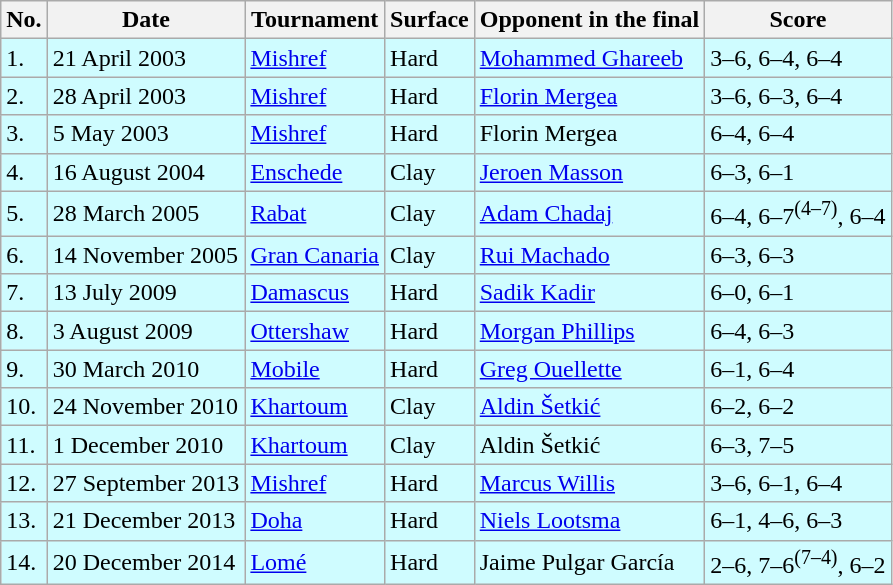<table class="wikitable">
<tr>
<th>No.</th>
<th>Date</th>
<th>Tournament</th>
<th>Surface</th>
<th>Opponent in the final</th>
<th>Score</th>
</tr>
<tr bgcolor="CFFCFF">
<td>1.</td>
<td>21 April 2003</td>
<td><a href='#'>Mishref</a></td>
<td>Hard</td>
<td> <a href='#'>Mohammed Ghareeb</a></td>
<td>3–6, 6–4, 6–4</td>
</tr>
<tr bgcolor="CFFCFF">
<td>2.</td>
<td>28 April 2003</td>
<td><a href='#'>Mishref</a></td>
<td>Hard</td>
<td> <a href='#'>Florin Mergea</a></td>
<td>3–6, 6–3, 6–4</td>
</tr>
<tr bgcolor="CFFCFF">
<td>3.</td>
<td>5 May 2003</td>
<td><a href='#'>Mishref</a></td>
<td>Hard</td>
<td> Florin Mergea</td>
<td>6–4, 6–4</td>
</tr>
<tr bgcolor="CFFCFF">
<td>4.</td>
<td>16 August 2004</td>
<td><a href='#'>Enschede</a></td>
<td>Clay</td>
<td> <a href='#'>Jeroen Masson</a></td>
<td>6–3, 6–1</td>
</tr>
<tr bgcolor="CFFCFF">
<td>5.</td>
<td>28 March 2005</td>
<td><a href='#'>Rabat</a></td>
<td>Clay</td>
<td> <a href='#'>Adam Chadaj</a></td>
<td>6–4, 6–7<sup>(4–7)</sup>, 6–4</td>
</tr>
<tr bgcolor="CFFCFF">
<td>6.</td>
<td>14 November 2005</td>
<td><a href='#'>Gran Canaria</a></td>
<td>Clay</td>
<td> <a href='#'>Rui Machado</a></td>
<td>6–3, 6–3</td>
</tr>
<tr bgcolor="CFFCFF">
<td>7.</td>
<td>13 July 2009</td>
<td><a href='#'>Damascus</a></td>
<td>Hard</td>
<td> <a href='#'>Sadik Kadir</a></td>
<td>6–0, 6–1</td>
</tr>
<tr bgcolor="CFFCFF">
<td>8.</td>
<td>3 August 2009</td>
<td><a href='#'>Ottershaw</a></td>
<td>Hard</td>
<td> <a href='#'>Morgan Phillips</a></td>
<td>6–4, 6–3</td>
</tr>
<tr bgcolor="CFFCFF">
<td>9.</td>
<td>30 March 2010</td>
<td><a href='#'>Mobile</a></td>
<td>Hard</td>
<td> <a href='#'>Greg Ouellette</a></td>
<td>6–1, 6–4</td>
</tr>
<tr bgcolor="CFFCFF">
<td>10.</td>
<td>24 November 2010</td>
<td><a href='#'>Khartoum</a></td>
<td>Clay</td>
<td> <a href='#'>Aldin Šetkić</a></td>
<td>6–2, 6–2</td>
</tr>
<tr bgcolor="CFFCFF">
<td>11.</td>
<td>1 December 2010</td>
<td><a href='#'>Khartoum</a></td>
<td>Clay</td>
<td> Aldin Šetkić</td>
<td>6–3, 7–5</td>
</tr>
<tr bgcolor="CFFCFF">
<td>12.</td>
<td>27 September 2013</td>
<td><a href='#'>Mishref</a></td>
<td>Hard</td>
<td> <a href='#'>Marcus Willis</a></td>
<td>3–6, 6–1, 6–4</td>
</tr>
<tr bgcolor="CFFCFF">
<td>13.</td>
<td>21 December 2013</td>
<td><a href='#'>Doha</a></td>
<td>Hard</td>
<td> <a href='#'>Niels Lootsma</a></td>
<td>6–1, 4–6, 6–3</td>
</tr>
<tr bgcolor="CFFCFF">
<td>14.</td>
<td>20 December 2014</td>
<td><a href='#'>Lomé</a></td>
<td>Hard</td>
<td> Jaime Pulgar García</td>
<td>2–6, 7–6<sup>(7–4)</sup>, 6–2</td>
</tr>
</table>
